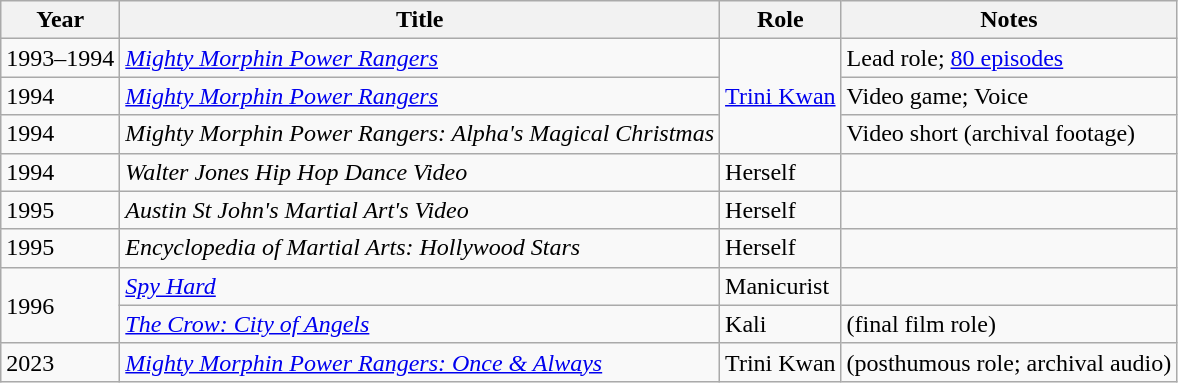<table class="wikitable sortable">
<tr>
<th>Year</th>
<th>Title</th>
<th>Role</th>
<th class="unsortable">Notes</th>
</tr>
<tr>
<td>1993–1994</td>
<td><em><a href='#'>Mighty Morphin Power Rangers</a></em></td>
<td rowspan=3><a href='#'>Trini Kwan</a></td>
<td>Lead role; <a href='#'>80 episodes</a></td>
</tr>
<tr>
<td>1994</td>
<td><em><a href='#'>Mighty Morphin Power Rangers</a></em></td>
<td>Video game; Voice</td>
</tr>
<tr>
<td>1994</td>
<td><em>Mighty Morphin Power Rangers: Alpha's Magical Christmas</em></td>
<td>Video short (archival footage)</td>
</tr>
<tr>
<td>1994</td>
<td><em>Walter Jones Hip Hop Dance Video</em></td>
<td>Herself</td>
<td></td>
</tr>
<tr>
<td>1995</td>
<td><em>Austin St John's Martial Art's Video</em></td>
<td>Herself</td>
<td></td>
</tr>
<tr>
<td>1995</td>
<td><em>Encyclopedia of Martial Arts: Hollywood Stars</em></td>
<td>Herself</td>
<td></td>
</tr>
<tr>
<td rowspan=2>1996</td>
<td><em><a href='#'>Spy Hard</a></em></td>
<td>Manicurist</td>
<td></td>
</tr>
<tr>
<td><em><a href='#'>The Crow: City of Angels</a></em></td>
<td>Kali</td>
<td>(final film role)</td>
</tr>
<tr>
<td>2023</td>
<td><em><a href='#'>Mighty Morphin Power Rangers: Once & Always</a></em></td>
<td>Trini Kwan</td>
<td>(posthumous role; archival audio)</td>
</tr>
</table>
